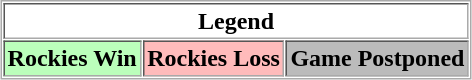<table align="center" border="1" cellpadding="2" cellspacing="1" style="border:1px solid #aaa">
<tr>
<th colspan="3">Legend</th>
</tr>
<tr>
<th bgcolor="bbffbb">Rockies Win</th>
<th bgcolor="ffbbbb">Rockies Loss</th>
<th bgcolor="bbbbbb">Game Postponed</th>
</tr>
</table>
